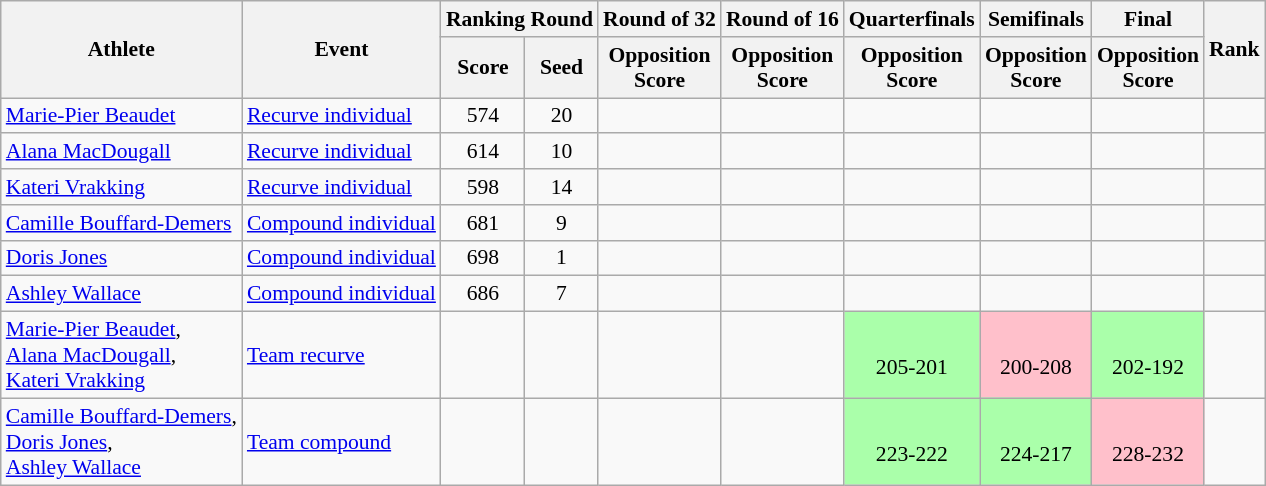<table class="wikitable" style="font-size:90%">
<tr>
<th rowspan="2">Athlete</th>
<th rowspan="2">Event</th>
<th colspan="2">Ranking Round</th>
<th>Round of 32</th>
<th>Round of 16</th>
<th>Quarterfinals</th>
<th>Semifinals</th>
<th>Final</th>
<th rowspan="2">Rank</th>
</tr>
<tr>
<th>Score</th>
<th>Seed</th>
<th>Opposition<br>Score</th>
<th>Opposition<br>Score</th>
<th>Opposition<br>Score</th>
<th>Opposition<br>Score</th>
<th>Opposition<br>Score</th>
</tr>
<tr>
<td><a href='#'>Marie-Pier Beaudet</a></td>
<td><a href='#'>Recurve individual</a></td>
<td align=center>574</td>
<td align=center>20</td>
<td align=center></td>
<td></td>
<td></td>
<td></td>
<td></td>
<td></td>
</tr>
<tr>
<td><a href='#'>Alana MacDougall</a></td>
<td><a href='#'>Recurve individual</a></td>
<td align=center>614</td>
<td align=center>10</td>
<td align=center></td>
<td></td>
<td></td>
<td></td>
<td></td>
<td></td>
</tr>
<tr>
<td><a href='#'>Kateri Vrakking</a></td>
<td><a href='#'>Recurve individual</a></td>
<td align=center>598</td>
<td align=center>14</td>
<td align=center></td>
<td></td>
<td></td>
<td></td>
<td></td>
<td></td>
</tr>
<tr>
<td><a href='#'>Camille Bouffard-Demers</a></td>
<td><a href='#'>Compound individual</a></td>
<td align=center>681</td>
<td align=center>9</td>
<td align=center></td>
<td></td>
<td></td>
<td></td>
<td></td>
<td></td>
</tr>
<tr>
<td><a href='#'>Doris Jones</a></td>
<td><a href='#'>Compound individual</a></td>
<td align=center>698</td>
<td align=center>1</td>
<td align=center></td>
<td></td>
<td></td>
<td></td>
<td></td>
<td align=center></td>
</tr>
<tr>
<td><a href='#'>Ashley Wallace</a></td>
<td><a href='#'>Compound individual</a></td>
<td align=center>686</td>
<td align=center>7</td>
<td align=center></td>
<td></td>
<td></td>
<td></td>
<td></td>
<td></td>
</tr>
<tr>
<td><a href='#'>Marie-Pier Beaudet</a>, <br> <a href='#'>Alana MacDougall</a>, <br> <a href='#'>Kateri Vrakking</a></td>
<td><a href='#'>Team recurve</a></td>
<td align=center></td>
<td align=center></td>
<td align=center></td>
<td></td>
<td style="text-align:center; background:#afa;"><br>205-201</td>
<td style="text-align:center; background:pink;"><br>200-208</td>
<td style="text-align:center; background:#afa;"><br>202-192</td>
<td align=center></td>
</tr>
<tr>
<td><a href='#'>Camille Bouffard-Demers</a>, <br> <a href='#'>Doris Jones</a>, <br> <a href='#'>Ashley Wallace</a></td>
<td><a href='#'>Team compound</a></td>
<td align=center></td>
<td align=center></td>
<td align=center></td>
<td></td>
<td style="text-align:center; background:#afa;"><br>223-222</td>
<td style="text-align:center; background:#afa;"><br>224-217</td>
<td style="text-align:center; background:pink;"><br>228-232</td>
<td align=center></td>
</tr>
</table>
